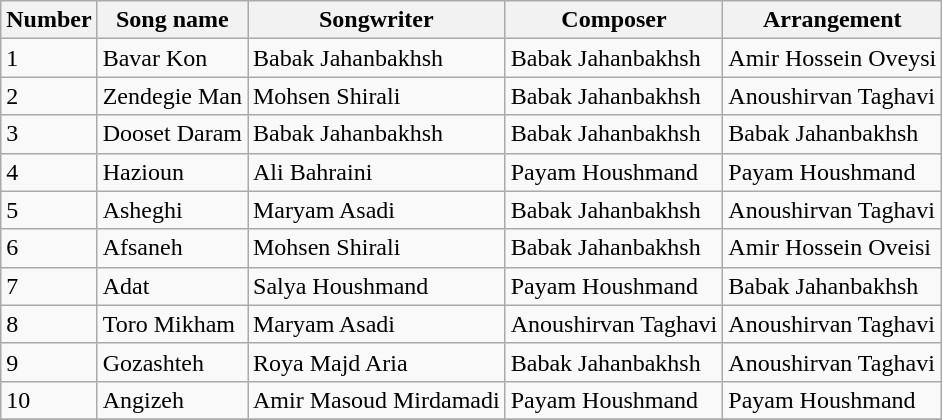<table class="wikitable">
<tr>
<th>Number</th>
<th>Song name</th>
<th>Songwriter</th>
<th>Composer</th>
<th>Arrangement</th>
</tr>
<tr>
<td>1</td>
<td>Bavar Kon</td>
<td>Babak Jahanbakhsh</td>
<td>Babak Jahanbakhsh</td>
<td>Amir Hossein Oveysi</td>
</tr>
<tr>
<td>2</td>
<td>Zendegie Man</td>
<td>Mohsen Shirali</td>
<td>Babak Jahanbakhsh</td>
<td>Anoushirvan Taghavi</td>
</tr>
<tr>
<td>3</td>
<td>Dooset Daram</td>
<td>Babak Jahanbakhsh</td>
<td>Babak Jahanbakhsh</td>
<td>Babak Jahanbakhsh</td>
</tr>
<tr>
<td>4</td>
<td>Hazioun</td>
<td>Ali Bahraini</td>
<td>Payam Houshmand</td>
<td>Payam Houshmand</td>
</tr>
<tr>
<td>5</td>
<td>Asheghi</td>
<td>Maryam Asadi</td>
<td>Babak Jahanbakhsh</td>
<td>Anoushirvan Taghavi</td>
</tr>
<tr>
<td>6</td>
<td>Afsaneh</td>
<td>Mohsen Shirali</td>
<td>Babak Jahanbakhsh</td>
<td>Amir Hossein Oveisi</td>
</tr>
<tr>
<td>7</td>
<td>Adat</td>
<td>Salya Houshmand</td>
<td>Payam Houshmand</td>
<td>Babak Jahanbakhsh</td>
</tr>
<tr>
<td>8</td>
<td>Toro Mikham</td>
<td>Maryam Asadi</td>
<td>Anoushirvan Taghavi</td>
<td>Anoushirvan Taghavi</td>
</tr>
<tr>
<td>9</td>
<td>Gozashteh</td>
<td>Roya Majd Aria</td>
<td>Babak Jahanbakhsh</td>
<td>Anoushirvan Taghavi</td>
</tr>
<tr>
<td>10</td>
<td>Angizeh</td>
<td>Amir Masoud Mirdamadi</td>
<td>Payam Houshmand</td>
<td>Payam Houshmand</td>
</tr>
<tr>
</tr>
</table>
